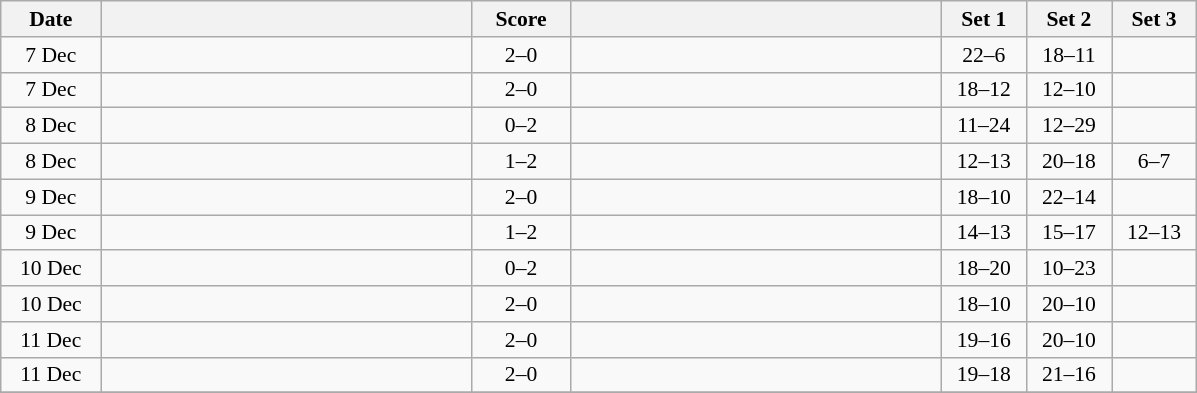<table class="wikitable" style="text-align: center; font-size:90% ">
<tr>
<th width="60">Date</th>
<th align="right" width="240"></th>
<th width="60">Score</th>
<th align="left" width="240"></th>
<th width="50">Set 1</th>
<th width="50">Set 2</th>
<th width="50">Set 3</th>
</tr>
<tr>
<td>7 Dec</td>
<td align=right></td>
<td align=center>2–0<br></td>
<td align=left></td>
<td>22–6</td>
<td>18–11</td>
<td></td>
</tr>
<tr>
<td>7 Dec</td>
<td align=right></td>
<td align=center>2–0<br></td>
<td align=left></td>
<td>18–12</td>
<td>12–10</td>
<td></td>
</tr>
<tr>
<td>8 Dec</td>
<td align=right></td>
<td align=center>0–2<br></td>
<td align=left></td>
<td>11–24</td>
<td>12–29</td>
<td></td>
</tr>
<tr>
<td>8 Dec</td>
<td align=right></td>
<td align=center>1–2<br></td>
<td align=left></td>
<td>12–13</td>
<td>20–18</td>
<td>6–7</td>
</tr>
<tr>
<td>9 Dec</td>
<td align=right></td>
<td align=center>2–0<br></td>
<td align=left></td>
<td>18–10</td>
<td>22–14</td>
<td></td>
</tr>
<tr>
<td>9 Dec</td>
<td align=right></td>
<td align=center>1–2<br></td>
<td align=left></td>
<td>14–13</td>
<td>15–17</td>
<td>12–13</td>
</tr>
<tr>
<td>10 Dec</td>
<td align=right></td>
<td align=center>0–2<br></td>
<td align=left></td>
<td>18–20</td>
<td>10–23</td>
<td></td>
</tr>
<tr>
<td>10 Dec</td>
<td align=right></td>
<td align=center>2–0<br></td>
<td align=left></td>
<td>18–10</td>
<td>20–10</td>
<td></td>
</tr>
<tr>
<td>11 Dec</td>
<td align=right></td>
<td align=center>2–0<br></td>
<td align=left></td>
<td>19–16</td>
<td>20–10</td>
<td></td>
</tr>
<tr>
<td>11 Dec</td>
<td align=right></td>
<td align=center>2–0<br></td>
<td align=left></td>
<td>19–18</td>
<td>21–16</td>
<td></td>
</tr>
<tr>
</tr>
</table>
